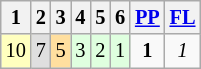<table class="wikitable" style="font-size: 85%;">
<tr>
<th>1</th>
<th>2</th>
<th>3</th>
<th>4</th>
<th>5</th>
<th>6</th>
<th><a href='#'>PP</a></th>
<th><a href='#'>FL</a></th>
</tr>
<tr align="center">
<td bgcolor="#FFFFBF">10</td>
<td bgcolor="#DFDFDF">7</td>
<td bgcolor="#FFDF9F">5</td>
<td bgcolor="#DFFFDF">3</td>
<td bgcolor="#DFFFDF">2</td>
<td bgcolor="#DFFFDF">1</td>
<td><strong>1</strong></td>
<td><em>1</em></td>
</tr>
</table>
